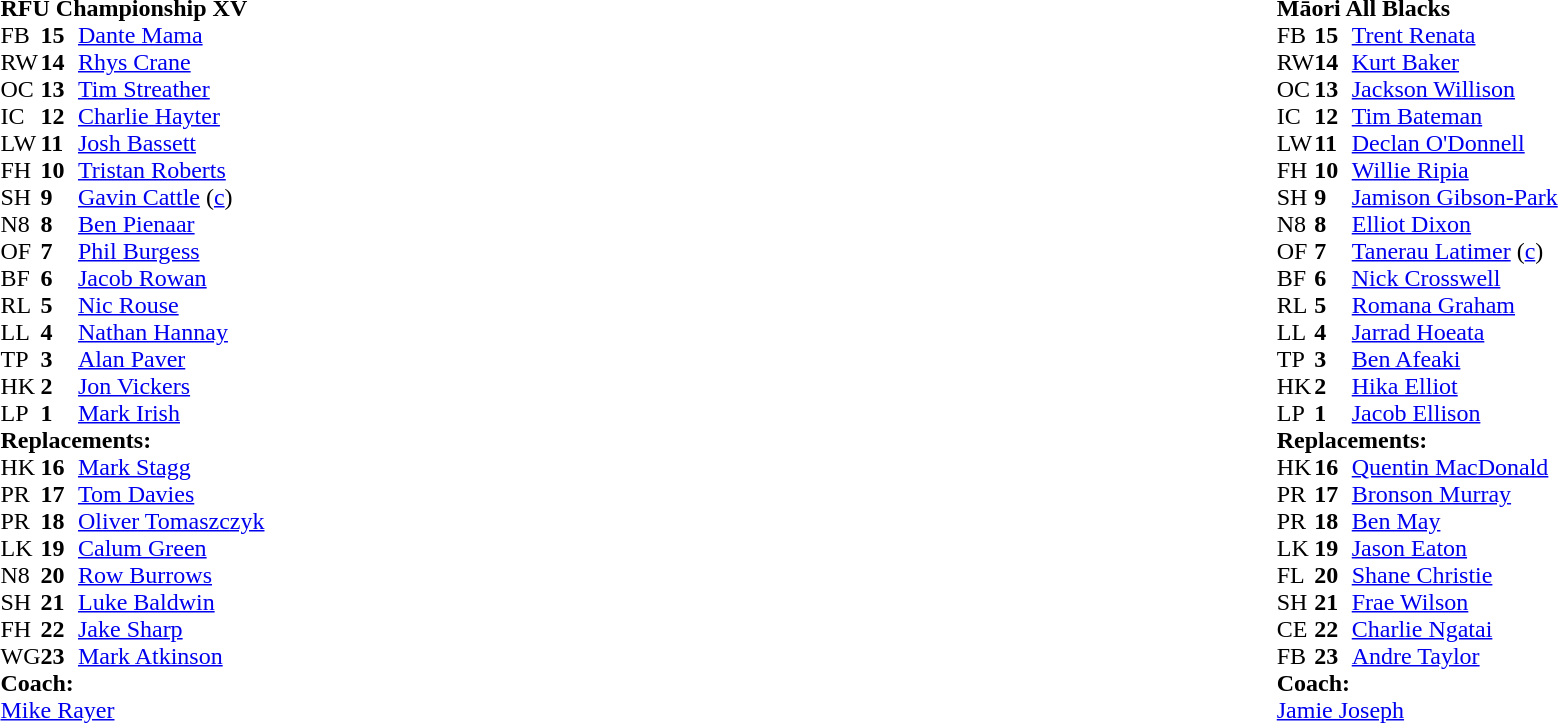<table width="100%">
<tr>
<td valign="top" width="50%"><br><table style="font-size: 100%" cellspacing="0" cellpadding="0">
<tr>
<td colspan="4"><strong>RFU Championship XV</strong></td>
</tr>
<tr>
<th width="25"></th>
<th width="25"></th>
</tr>
<tr>
<td>FB</td>
<td><strong>15</strong></td>
<td> <a href='#'>Dante Mama</a></td>
</tr>
<tr>
<td>RW</td>
<td><strong>14</strong></td>
<td> <a href='#'>Rhys Crane</a></td>
</tr>
<tr>
<td>OC</td>
<td><strong>13</strong></td>
<td> <a href='#'>Tim Streather</a></td>
</tr>
<tr>
<td>IC</td>
<td><strong>12</strong></td>
<td> <a href='#'>Charlie Hayter</a></td>
</tr>
<tr>
<td>LW</td>
<td><strong>11</strong></td>
<td> <a href='#'>Josh Bassett</a></td>
</tr>
<tr>
<td>FH</td>
<td><strong>10</strong></td>
<td> <a href='#'>Tristan Roberts</a></td>
<td></td>
<td></td>
</tr>
<tr>
<td>SH</td>
<td><strong>9</strong></td>
<td> <a href='#'>Gavin Cattle</a> (<a href='#'>c</a>)</td>
<td></td>
<td></td>
</tr>
<tr>
<td>N8</td>
<td><strong>8</strong></td>
<td> <a href='#'>Ben Pienaar</a></td>
</tr>
<tr>
<td>OF</td>
<td><strong>7</strong></td>
<td> <a href='#'>Phil Burgess</a></td>
<td></td>
<td></td>
</tr>
<tr>
<td>BF</td>
<td><strong>6</strong></td>
<td> <a href='#'>Jacob Rowan</a></td>
</tr>
<tr>
<td>RL</td>
<td><strong>5</strong></td>
<td> <a href='#'>Nic Rouse</a></td>
</tr>
<tr>
<td>LL</td>
<td><strong>4</strong></td>
<td> <a href='#'>Nathan Hannay</a></td>
<td></td>
<td></td>
</tr>
<tr>
<td>TP</td>
<td><strong>3</strong></td>
<td> <a href='#'>Alan Paver</a></td>
<td></td>
<td></td>
</tr>
<tr>
<td>HK</td>
<td><strong>2</strong></td>
<td> <a href='#'>Jon Vickers</a></td>
<td></td>
<td></td>
</tr>
<tr>
<td>LP</td>
<td><strong>1</strong></td>
<td> <a href='#'>Mark Irish</a></td>
<td></td>
<td></td>
</tr>
<tr>
<td colspan=3><strong>Replacements:</strong></td>
</tr>
<tr>
<td>HK</td>
<td><strong>16</strong></td>
<td> <a href='#'>Mark Stagg</a></td>
<td></td>
<td></td>
</tr>
<tr>
<td>PR</td>
<td><strong>17</strong></td>
<td> <a href='#'>Tom Davies</a></td>
<td></td>
<td></td>
</tr>
<tr>
<td>PR</td>
<td><strong>18</strong></td>
<td> <a href='#'>Oliver Tomaszczyk</a></td>
<td></td>
<td></td>
</tr>
<tr>
<td>LK</td>
<td><strong>19</strong></td>
<td> <a href='#'>Calum Green</a></td>
<td></td>
<td></td>
</tr>
<tr>
<td>N8</td>
<td><strong>20</strong></td>
<td> <a href='#'>Row Burrows</a></td>
<td></td>
<td></td>
</tr>
<tr>
<td>SH</td>
<td><strong>21</strong></td>
<td> <a href='#'>Luke Baldwin</a></td>
<td></td>
<td></td>
</tr>
<tr>
<td>FH</td>
<td><strong>22</strong></td>
<td> <a href='#'>Jake Sharp</a></td>
<td></td>
<td></td>
</tr>
<tr>
<td>WG</td>
<td><strong>23</strong></td>
<td> <a href='#'>Mark Atkinson</a></td>
</tr>
<tr>
<td colspan=3><strong>Coach:</strong></td>
</tr>
<tr>
<td colspan="4"> <a href='#'>Mike Rayer</a></td>
</tr>
</table>
</td>
<td valign="top" width="50%"><br><table style="font-size: 100%" cellspacing="0" cellpadding="0" align="center">
<tr>
<td colspan="4"><strong>Māori All Blacks</strong></td>
</tr>
<tr>
<th width="25"></th>
<th width="25"></th>
</tr>
<tr>
<td>FB</td>
<td><strong>15</strong></td>
<td><a href='#'>Trent Renata</a></td>
</tr>
<tr>
<td>RW</td>
<td><strong>14</strong></td>
<td><a href='#'>Kurt Baker</a></td>
</tr>
<tr>
<td>OC</td>
<td><strong>13</strong></td>
<td><a href='#'>Jackson Willison</a></td>
</tr>
<tr>
<td>IC</td>
<td><strong>12</strong></td>
<td><a href='#'>Tim Bateman</a></td>
<td></td>
<td></td>
</tr>
<tr>
<td>LW</td>
<td><strong>11</strong></td>
<td><a href='#'>Declan O'Donnell</a></td>
</tr>
<tr>
<td>FH</td>
<td><strong>10</strong></td>
<td><a href='#'>Willie Ripia</a></td>
</tr>
<tr>
<td>SH</td>
<td><strong>9</strong></td>
<td><a href='#'>Jamison Gibson-Park</a></td>
<td></td>
<td></td>
</tr>
<tr>
<td>N8</td>
<td><strong>8</strong></td>
<td><a href='#'>Elliot Dixon</a></td>
</tr>
<tr>
<td>OF</td>
<td><strong>7</strong></td>
<td><a href='#'>Tanerau Latimer</a> (<a href='#'>c</a>)</td>
</tr>
<tr>
<td>BF</td>
<td><strong>6</strong></td>
<td><a href='#'>Nick Crosswell</a></td>
<td></td>
<td></td>
</tr>
<tr>
<td>RL</td>
<td><strong>5</strong></td>
<td><a href='#'>Romana Graham</a></td>
</tr>
<tr>
<td>LL</td>
<td><strong>4</strong></td>
<td><a href='#'>Jarrad Hoeata</a></td>
<td></td>
<td></td>
</tr>
<tr>
<td>TP</td>
<td><strong>3</strong></td>
<td><a href='#'>Ben Afeaki</a></td>
</tr>
<tr>
<td>HK</td>
<td><strong>2</strong></td>
<td><a href='#'>Hika Elliot</a></td>
<td></td>
<td></td>
</tr>
<tr>
<td>LP</td>
<td><strong>1</strong></td>
<td><a href='#'>Jacob Ellison</a></td>
<td></td>
<td></td>
</tr>
<tr>
<td colspan=3><strong>Replacements:</strong></td>
</tr>
<tr>
<td>HK</td>
<td><strong>16</strong></td>
<td><a href='#'>Quentin MacDonald</a></td>
<td></td>
<td></td>
</tr>
<tr>
<td>PR</td>
<td><strong>17</strong></td>
<td><a href='#'>Bronson Murray</a></td>
</tr>
<tr>
<td>PR</td>
<td><strong>18</strong></td>
<td><a href='#'>Ben May</a></td>
<td></td>
<td></td>
</tr>
<tr>
<td>LK</td>
<td><strong>19</strong></td>
<td><a href='#'>Jason Eaton</a></td>
<td></td>
<td></td>
</tr>
<tr>
<td>FL</td>
<td><strong>20</strong></td>
<td><a href='#'>Shane Christie</a></td>
<td></td>
<td></td>
</tr>
<tr>
<td>SH</td>
<td><strong>21</strong></td>
<td><a href='#'>Frae Wilson</a></td>
<td></td>
<td></td>
</tr>
<tr>
<td>CE</td>
<td><strong>22</strong></td>
<td><a href='#'>Charlie Ngatai</a></td>
<td></td>
<td></td>
</tr>
<tr>
<td>FB</td>
<td><strong>23</strong></td>
<td><a href='#'>Andre Taylor</a></td>
</tr>
<tr>
<td colspan=3><strong>Coach:</strong></td>
</tr>
<tr>
<td colspan="4"> <a href='#'>Jamie Joseph</a></td>
</tr>
</table>
</td>
</tr>
</table>
